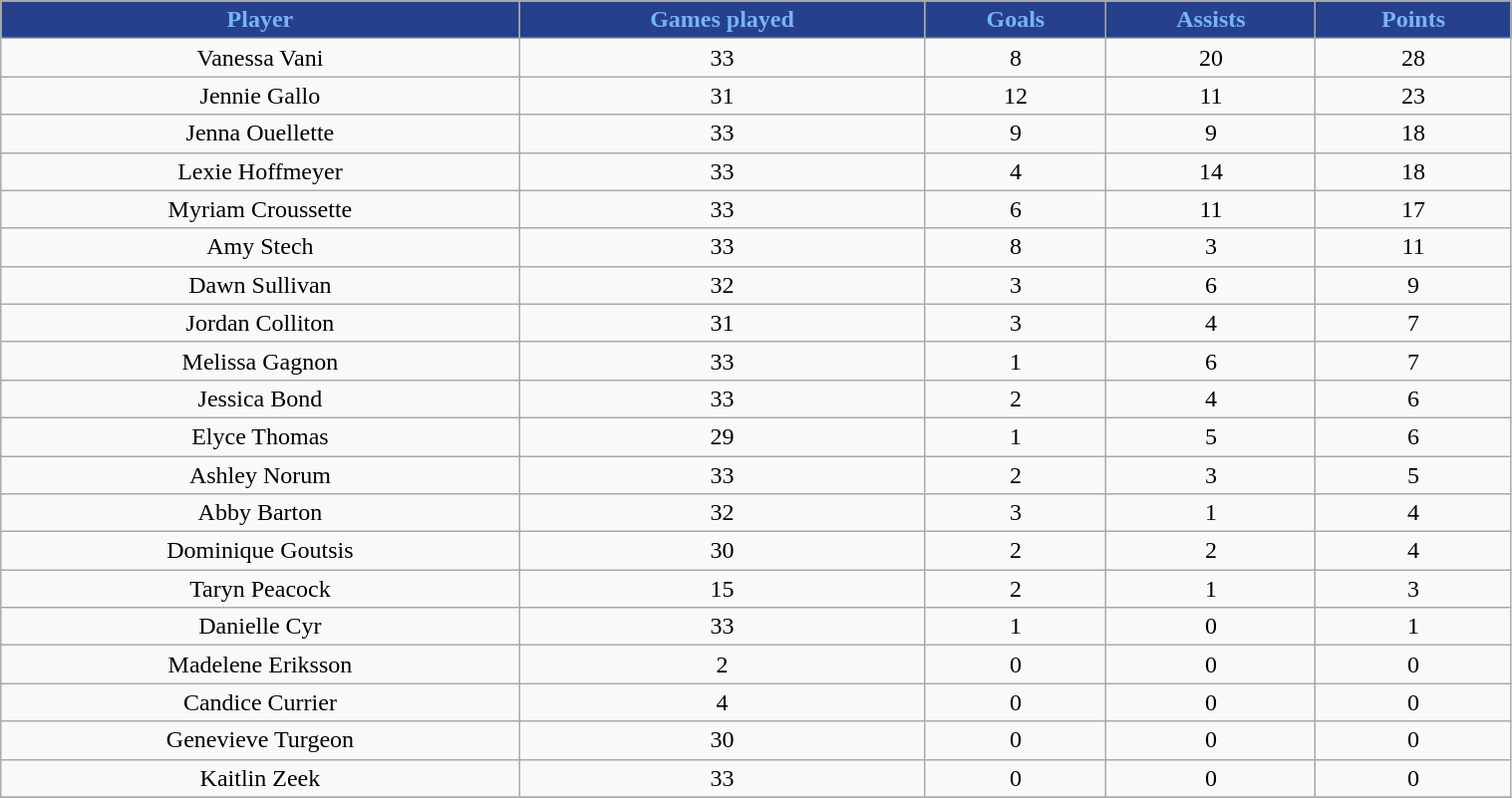<table class="wikitable" width="80%">
<tr align="center"  style="background:#27408B;color:#74B4FA;">
<td><strong>Player</strong></td>
<td><strong>Games played</strong></td>
<td><strong>Goals</strong></td>
<td><strong>Assists</strong></td>
<td><strong>Points</strong></td>
</tr>
<tr align="center" bgcolor="">
<td>Vanessa Vani</td>
<td>33</td>
<td>8</td>
<td>20</td>
<td>28</td>
</tr>
<tr align="center" bgcolor="">
<td>Jennie Gallo</td>
<td>31</td>
<td>12</td>
<td>11</td>
<td>23</td>
</tr>
<tr align="center" bgcolor="">
<td>Jenna Ouellette</td>
<td>33</td>
<td>9</td>
<td>9</td>
<td>18</td>
</tr>
<tr align="center" bgcolor="">
<td>Lexie Hoffmeyer</td>
<td>33</td>
<td>4</td>
<td>14</td>
<td>18</td>
</tr>
<tr align="center" bgcolor="">
<td>Myriam Croussette</td>
<td>33</td>
<td>6</td>
<td>11</td>
<td>17</td>
</tr>
<tr align="center" bgcolor="">
<td>Amy Stech</td>
<td>33</td>
<td>8</td>
<td>3</td>
<td>11</td>
</tr>
<tr align="center" bgcolor="">
<td>Dawn Sullivan</td>
<td>32</td>
<td>3</td>
<td>6</td>
<td>9</td>
</tr>
<tr align="center" bgcolor="">
<td>Jordan Colliton</td>
<td>31</td>
<td>3</td>
<td>4</td>
<td>7</td>
</tr>
<tr align="center" bgcolor="">
<td>Melissa Gagnon</td>
<td>33</td>
<td>1</td>
<td>6</td>
<td>7</td>
</tr>
<tr align="center" bgcolor="">
<td>Jessica Bond</td>
<td>33</td>
<td>2</td>
<td>4</td>
<td>6</td>
</tr>
<tr align="center" bgcolor="">
<td>Elyce Thomas</td>
<td>29</td>
<td>1</td>
<td>5</td>
<td>6</td>
</tr>
<tr align="center" bgcolor="">
<td>Ashley Norum</td>
<td>33</td>
<td>2</td>
<td>3</td>
<td>5</td>
</tr>
<tr align="center" bgcolor="">
<td>Abby Barton</td>
<td>32</td>
<td>3</td>
<td>1</td>
<td>4</td>
</tr>
<tr align="center" bgcolor="">
<td>Dominique Goutsis</td>
<td>30</td>
<td>2</td>
<td>2</td>
<td>4</td>
</tr>
<tr align="center" bgcolor="">
<td>Taryn Peacock</td>
<td>15</td>
<td>2</td>
<td>1</td>
<td>3</td>
</tr>
<tr align="center" bgcolor="">
<td>Danielle Cyr</td>
<td>33</td>
<td>1</td>
<td>0</td>
<td>1</td>
</tr>
<tr align="center" bgcolor="">
<td>Madelene Eriksson</td>
<td>2</td>
<td>0</td>
<td>0</td>
<td>0</td>
</tr>
<tr align="center" bgcolor="">
<td>Candice Currier</td>
<td>4</td>
<td>0</td>
<td>0</td>
<td>0</td>
</tr>
<tr align="center" bgcolor="">
<td>Genevieve Turgeon</td>
<td>30</td>
<td>0</td>
<td>0</td>
<td>0</td>
</tr>
<tr align="center" bgcolor="">
<td>Kaitlin Zeek</td>
<td>33</td>
<td>0</td>
<td>0</td>
<td>0</td>
</tr>
<tr align="center" bgcolor="">
</tr>
</table>
